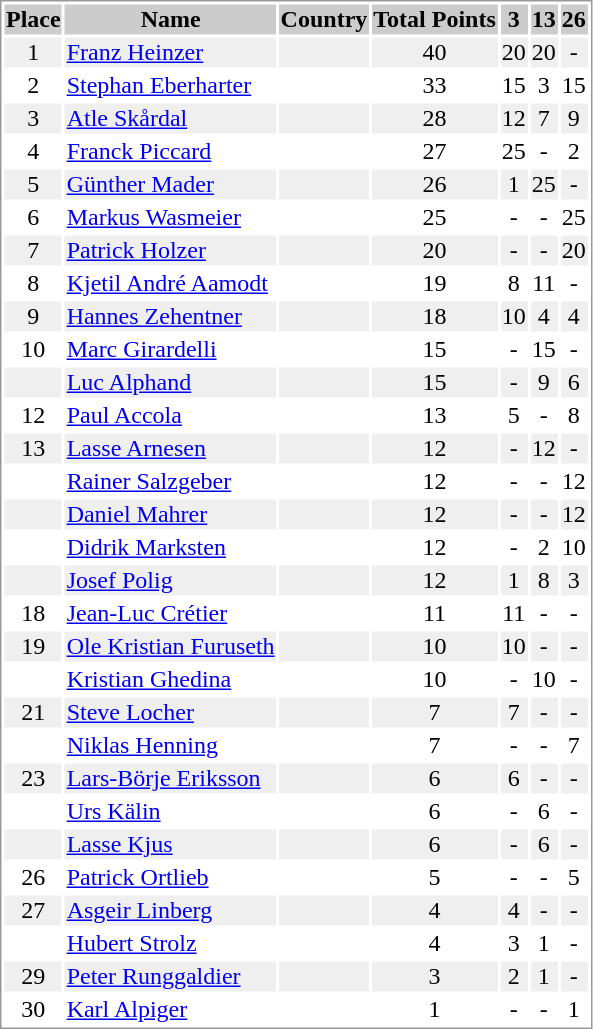<table border="0" style="border: 1px solid #999; background-color:#FFFFFF; text-align:center">
<tr align="center" bgcolor="#CCCCCC">
<th>Place</th>
<th>Name</th>
<th>Country</th>
<th>Total Points</th>
<th>3</th>
<th>13</th>
<th>26</th>
</tr>
<tr bgcolor="#EFEFEF">
<td>1</td>
<td align="left"><a href='#'>Franz Heinzer</a></td>
<td align="left"></td>
<td>40</td>
<td>20</td>
<td>20</td>
<td>-</td>
</tr>
<tr>
<td>2</td>
<td align="left"><a href='#'>Stephan Eberharter</a></td>
<td align="left"></td>
<td>33</td>
<td>15</td>
<td>3</td>
<td>15</td>
</tr>
<tr bgcolor="#EFEFEF">
<td>3</td>
<td align="left"><a href='#'>Atle Skårdal</a></td>
<td align="left"></td>
<td>28</td>
<td>12</td>
<td>7</td>
<td>9</td>
</tr>
<tr>
<td>4</td>
<td align="left"><a href='#'>Franck Piccard</a></td>
<td align="left"></td>
<td>27</td>
<td>25</td>
<td>-</td>
<td>2</td>
</tr>
<tr bgcolor="#EFEFEF">
<td>5</td>
<td align="left"><a href='#'>Günther Mader</a></td>
<td align="left"></td>
<td>26</td>
<td>1</td>
<td>25</td>
<td>-</td>
</tr>
<tr>
<td>6</td>
<td align="left"><a href='#'>Markus Wasmeier</a></td>
<td align="left"></td>
<td>25</td>
<td>-</td>
<td>-</td>
<td>25</td>
</tr>
<tr bgcolor="#EFEFEF">
<td>7</td>
<td align="left"><a href='#'>Patrick Holzer</a></td>
<td align="left"></td>
<td>20</td>
<td>-</td>
<td>-</td>
<td>20</td>
</tr>
<tr>
<td>8</td>
<td align="left"><a href='#'>Kjetil André Aamodt</a></td>
<td align="left"></td>
<td>19</td>
<td>8</td>
<td>11</td>
<td>-</td>
</tr>
<tr bgcolor="#EFEFEF">
<td>9</td>
<td align="left"><a href='#'>Hannes Zehentner</a></td>
<td align="left"></td>
<td>18</td>
<td>10</td>
<td>4</td>
<td>4</td>
</tr>
<tr>
<td>10</td>
<td align="left"><a href='#'>Marc Girardelli</a></td>
<td align="left"></td>
<td>15</td>
<td>-</td>
<td>15</td>
<td>-</td>
</tr>
<tr bgcolor="#EFEFEF">
<td></td>
<td align="left"><a href='#'>Luc Alphand</a></td>
<td align="left"></td>
<td>15</td>
<td>-</td>
<td>9</td>
<td>6</td>
</tr>
<tr>
<td>12</td>
<td align="left"><a href='#'>Paul Accola</a></td>
<td align="left"></td>
<td>13</td>
<td>5</td>
<td>-</td>
<td>8</td>
</tr>
<tr bgcolor="#EFEFEF">
<td>13</td>
<td align="left"><a href='#'>Lasse Arnesen</a></td>
<td align="left"></td>
<td>12</td>
<td>-</td>
<td>12</td>
<td>-</td>
</tr>
<tr>
<td></td>
<td align="left"><a href='#'>Rainer Salzgeber</a></td>
<td align="left"></td>
<td>12</td>
<td>-</td>
<td>-</td>
<td>12</td>
</tr>
<tr bgcolor="#EFEFEF">
<td></td>
<td align="left"><a href='#'>Daniel Mahrer</a></td>
<td align="left"></td>
<td>12</td>
<td>-</td>
<td>-</td>
<td>12</td>
</tr>
<tr>
<td></td>
<td align="left"><a href='#'>Didrik Marksten</a></td>
<td align="left"></td>
<td>12</td>
<td>-</td>
<td>2</td>
<td>10</td>
</tr>
<tr bgcolor="#EFEFEF">
<td></td>
<td align="left"><a href='#'>Josef Polig</a></td>
<td align="left"></td>
<td>12</td>
<td>1</td>
<td>8</td>
<td>3</td>
</tr>
<tr>
<td>18</td>
<td align="left"><a href='#'>Jean-Luc Crétier</a></td>
<td align="left"></td>
<td>11</td>
<td>11</td>
<td>-</td>
<td>-</td>
</tr>
<tr bgcolor="#EFEFEF">
<td>19</td>
<td align="left"><a href='#'>Ole Kristian Furuseth</a></td>
<td align="left"></td>
<td>10</td>
<td>10</td>
<td>-</td>
<td>-</td>
</tr>
<tr>
<td></td>
<td align="left"><a href='#'>Kristian Ghedina</a></td>
<td align="left"></td>
<td>10</td>
<td>-</td>
<td>10</td>
<td>-</td>
</tr>
<tr bgcolor="#EFEFEF">
<td>21</td>
<td align="left"><a href='#'>Steve Locher</a></td>
<td align="left"></td>
<td>7</td>
<td>7</td>
<td>-</td>
<td>-</td>
</tr>
<tr>
<td></td>
<td align="left"><a href='#'>Niklas Henning</a></td>
<td align="left"></td>
<td>7</td>
<td>-</td>
<td>-</td>
<td>7</td>
</tr>
<tr bgcolor="#EFEFEF">
<td>23</td>
<td align="left"><a href='#'>Lars-Börje Eriksson</a></td>
<td align="left"></td>
<td>6</td>
<td>6</td>
<td>-</td>
<td>-</td>
</tr>
<tr>
<td></td>
<td align="left"><a href='#'>Urs Kälin</a></td>
<td align="left"></td>
<td>6</td>
<td>-</td>
<td>6</td>
<td>-</td>
</tr>
<tr bgcolor="#EFEFEF">
<td></td>
<td align="left"><a href='#'>Lasse Kjus</a></td>
<td align="left"></td>
<td>6</td>
<td>-</td>
<td>6</td>
<td>-</td>
</tr>
<tr>
<td>26</td>
<td align="left"><a href='#'>Patrick Ortlieb</a></td>
<td align="left"></td>
<td>5</td>
<td>-</td>
<td>-</td>
<td>5</td>
</tr>
<tr bgcolor="#EFEFEF">
<td>27</td>
<td align="left"><a href='#'>Asgeir Linberg</a></td>
<td align="left"></td>
<td>4</td>
<td>4</td>
<td>-</td>
<td>-</td>
</tr>
<tr>
<td></td>
<td align="left"><a href='#'>Hubert Strolz</a></td>
<td align="left"></td>
<td>4</td>
<td>3</td>
<td>1</td>
<td>-</td>
</tr>
<tr bgcolor="#EFEFEF">
<td>29</td>
<td align="left"><a href='#'>Peter Runggaldier</a></td>
<td align="left"></td>
<td>3</td>
<td>2</td>
<td>1</td>
<td>-</td>
</tr>
<tr>
<td>30</td>
<td align="left"><a href='#'>Karl Alpiger</a></td>
<td align="left"></td>
<td>1</td>
<td>-</td>
<td>-</td>
<td>1</td>
</tr>
</table>
